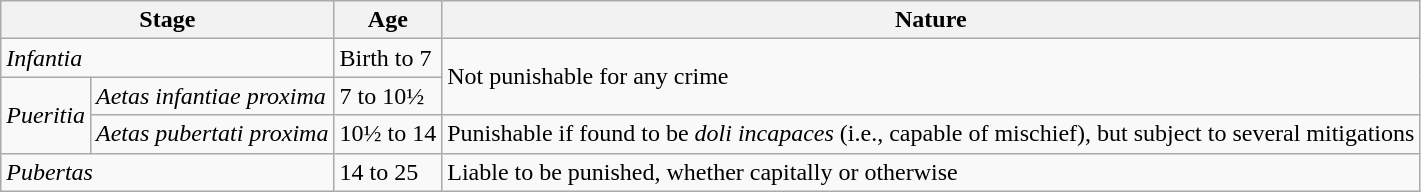<table class="wikitable">
<tr>
<th colspan="2">Stage</th>
<th>Age</th>
<th>Nature</th>
</tr>
<tr>
<td colspan="2"><em>Infantia</em></td>
<td>Birth to 7</td>
<td rowspan="2">Not punishable for any crime</td>
</tr>
<tr>
<td rowspan="2"><em>Pueritia</em></td>
<td><em>Aetas infantiae proxima</em></td>
<td>7 to 10½</td>
</tr>
<tr>
<td><em>Aetas pubertati proxima</em></td>
<td>10½ to 14</td>
<td>Punishable if found to be <em>doli incapaces</em> (i.e., capable of mischief), but subject to several mitigations</td>
</tr>
<tr>
<td colspan="2"><em>Pubertas</em></td>
<td>14 to 25</td>
<td>Liable to be punished, whether capitally or otherwise</td>
</tr>
</table>
